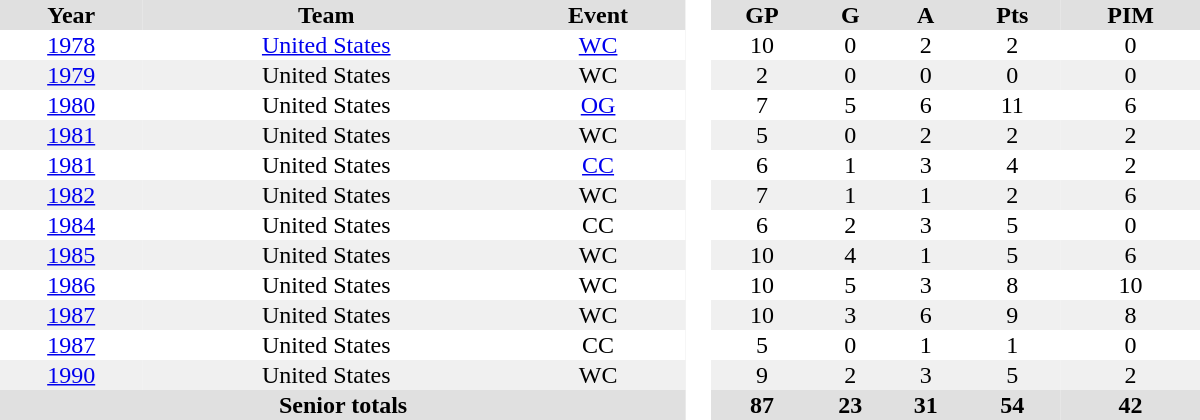<table border="0" cellpadding="1" cellspacing="0" style="text-align:center; width:50em">
<tr style="text-align:center; background:#e0e0e0;">
<th>Year</th>
<th>Team</th>
<th>Event</th>
<th rowspan="99" style="background:#fff;"> </th>
<th>GP</th>
<th>G</th>
<th>A</th>
<th>Pts</th>
<th>PIM</th>
</tr>
<tr>
<td><a href='#'>1978</a></td>
<td><a href='#'>United States</a></td>
<td><a href='#'>WC</a></td>
<td>10</td>
<td>0</td>
<td>2</td>
<td>2</td>
<td>0</td>
</tr>
<tr style="background:#f0f0f0;">
<td><a href='#'>1979</a></td>
<td>United States</td>
<td>WC</td>
<td>2</td>
<td>0</td>
<td>0</td>
<td>0</td>
<td>0</td>
</tr>
<tr>
<td><a href='#'>1980</a></td>
<td>United States</td>
<td><a href='#'>OG</a></td>
<td>7</td>
<td>5</td>
<td>6</td>
<td>11</td>
<td>6</td>
</tr>
<tr style="background:#f0f0f0;">
<td><a href='#'>1981</a></td>
<td>United States</td>
<td>WC</td>
<td>5</td>
<td>0</td>
<td>2</td>
<td>2</td>
<td>2</td>
</tr>
<tr>
<td><a href='#'>1981</a></td>
<td>United States</td>
<td><a href='#'>CC</a></td>
<td>6</td>
<td>1</td>
<td>3</td>
<td>4</td>
<td>2</td>
</tr>
<tr style="background:#f0f0f0;">
<td><a href='#'>1982</a></td>
<td>United States</td>
<td>WC</td>
<td>7</td>
<td>1</td>
<td>1</td>
<td>2</td>
<td>6</td>
</tr>
<tr>
<td><a href='#'>1984</a></td>
<td>United States</td>
<td>CC</td>
<td>6</td>
<td>2</td>
<td>3</td>
<td>5</td>
<td>0</td>
</tr>
<tr style="background:#f0f0f0;">
<td><a href='#'>1985</a></td>
<td>United States</td>
<td>WC</td>
<td>10</td>
<td>4</td>
<td>1</td>
<td>5</td>
<td>6</td>
</tr>
<tr>
<td><a href='#'>1986</a></td>
<td>United States</td>
<td>WC</td>
<td>10</td>
<td>5</td>
<td>3</td>
<td>8</td>
<td>10</td>
</tr>
<tr style="background:#f0f0f0;">
<td><a href='#'>1987</a></td>
<td>United States</td>
<td>WC</td>
<td>10</td>
<td>3</td>
<td>6</td>
<td>9</td>
<td>8</td>
</tr>
<tr>
<td><a href='#'>1987</a></td>
<td>United States</td>
<td>CC</td>
<td>5</td>
<td>0</td>
<td>1</td>
<td>1</td>
<td>0</td>
</tr>
<tr style="background:#f0f0f0;">
<td><a href='#'>1990</a></td>
<td>United States</td>
<td>WC</td>
<td>9</td>
<td>2</td>
<td>3</td>
<td>5</td>
<td>2</td>
</tr>
<tr style="background:#e0e0e0;">
<th colspan=3>Senior totals</th>
<th>87</th>
<th>23</th>
<th>31</th>
<th>54</th>
<th>42</th>
</tr>
</table>
